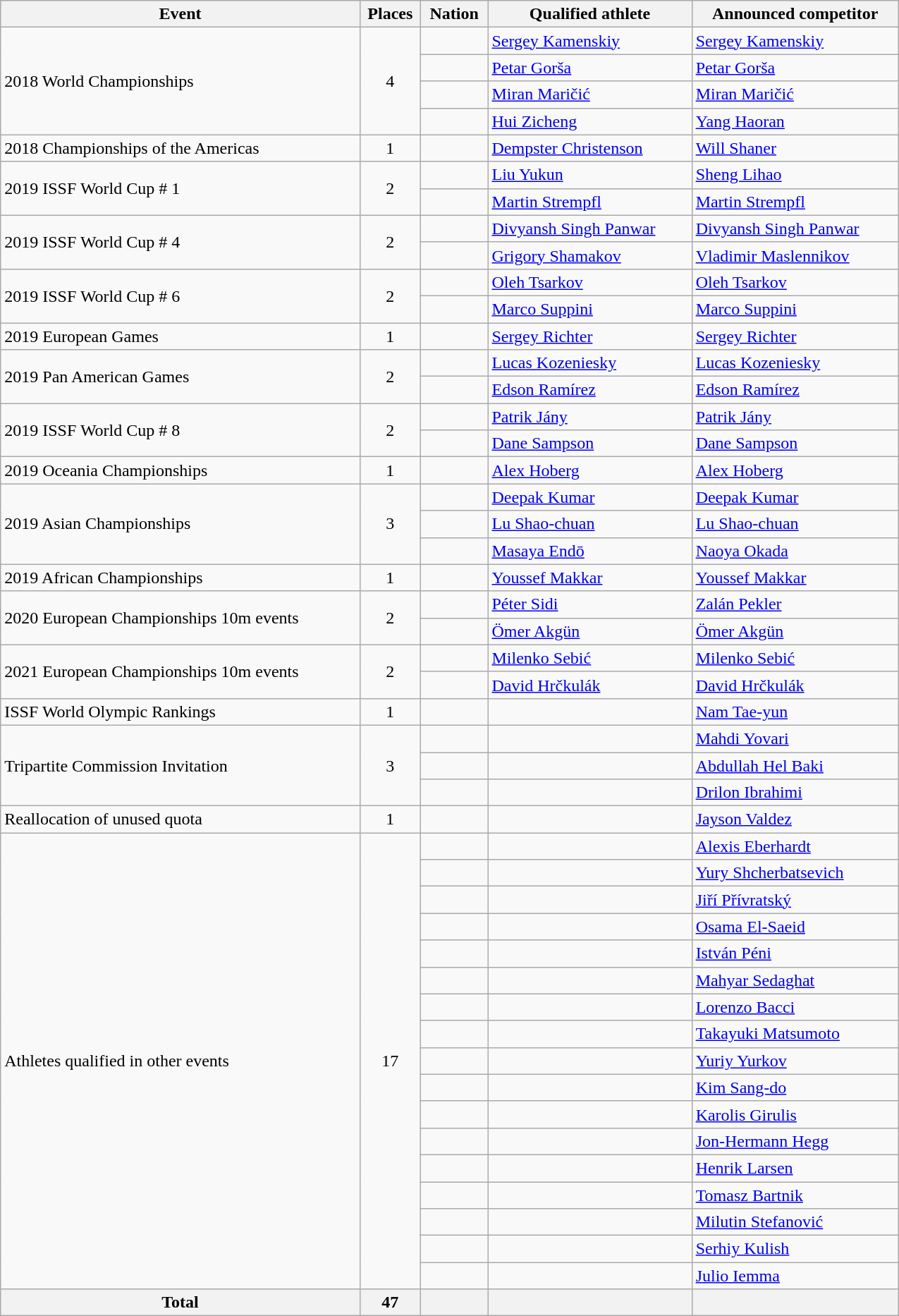<table class=wikitable style="text-align:left" width=850>
<tr>
<th>Event</th>
<th width=50>Places</th>
<th>Nation</th>
<th>Qualified athlete</th>
<th>Announced competitor</th>
</tr>
<tr>
<td rowspan="4">2018 World Championships</td>
<td rowspan=4 align=center>4</td>
<td></td>
<td><a href='#'>Sergey Kamenskiy</a></td>
<td><a href='#'>Sergey Kamenskiy</a></td>
</tr>
<tr>
<td></td>
<td><a href='#'>Petar Gorša</a></td>
<td><a href='#'>Petar Gorša</a></td>
</tr>
<tr>
<td></td>
<td><a href='#'>Miran Maričić</a></td>
<td><a href='#'>Miran Maričić</a></td>
</tr>
<tr>
<td></td>
<td><a href='#'>Hui Zicheng</a></td>
<td><a href='#'>Yang Haoran</a></td>
</tr>
<tr>
<td>2018 Championships of the Americas</td>
<td align=center>1</td>
<td></td>
<td><a href='#'>Dempster Christenson</a></td>
<td><a href='#'>Will Shaner</a></td>
</tr>
<tr>
<td rowspan="2">2019 ISSF World Cup # 1</td>
<td rowspan=2 align=center>2</td>
<td></td>
<td><a href='#'>Liu Yukun</a></td>
<td><a href='#'>Sheng Lihao</a></td>
</tr>
<tr>
<td></td>
<td><a href='#'>Martin Strempfl</a></td>
<td><a href='#'>Martin Strempfl</a></td>
</tr>
<tr>
<td rowspan="2">2019 ISSF World Cup # 4</td>
<td rowspan=2 align=center>2</td>
<td></td>
<td><a href='#'>Divyansh Singh Panwar</a></td>
<td><a href='#'>Divyansh Singh Panwar</a></td>
</tr>
<tr>
<td></td>
<td><a href='#'>Grigory Shamakov</a></td>
<td><a href='#'>Vladimir Maslennikov</a></td>
</tr>
<tr>
<td rowspan="2">2019 ISSF World Cup # 6</td>
<td rowspan=2 align=center>2</td>
<td></td>
<td><a href='#'>Oleh Tsarkov</a></td>
<td><a href='#'>Oleh Tsarkov</a></td>
</tr>
<tr>
<td></td>
<td><a href='#'>Marco Suppini</a></td>
<td><a href='#'>Marco Suppini</a></td>
</tr>
<tr>
<td>2019 European Games</td>
<td align=center>1</td>
<td></td>
<td><a href='#'>Sergey Richter</a></td>
<td><a href='#'>Sergey Richter</a></td>
</tr>
<tr>
<td rowspan="2">2019 Pan American Games</td>
<td rowspan=2 align=center>2</td>
<td></td>
<td><a href='#'>Lucas Kozeniesky</a></td>
<td><a href='#'>Lucas Kozeniesky</a></td>
</tr>
<tr>
<td></td>
<td><a href='#'>Edson Ramírez</a></td>
<td><a href='#'>Edson Ramírez</a></td>
</tr>
<tr>
<td rowspan="2">2019 ISSF World Cup # 8</td>
<td rowspan=2 align=center>2</td>
<td></td>
<td><a href='#'>Patrik Jány</a></td>
<td><a href='#'>Patrik Jány</a></td>
</tr>
<tr>
<td></td>
<td><a href='#'>Dane Sampson</a></td>
<td><a href='#'>Dane Sampson</a></td>
</tr>
<tr>
<td>2019 Oceania Championships</td>
<td align=center>1</td>
<td></td>
<td><a href='#'>Alex Hoberg</a></td>
<td><a href='#'>Alex Hoberg</a></td>
</tr>
<tr>
<td rowspan=3>2019 Asian Championships</td>
<td rowspan=3 align=center>3</td>
<td></td>
<td><a href='#'>Deepak Kumar</a></td>
<td><a href='#'>Deepak Kumar</a></td>
</tr>
<tr>
<td></td>
<td><a href='#'>Lu Shao-chuan</a></td>
<td><a href='#'>Lu Shao-chuan</a></td>
</tr>
<tr>
<td></td>
<td><a href='#'>Masaya Endō</a></td>
<td><a href='#'>Naoya Okada</a></td>
</tr>
<tr>
<td>2019 African Championships</td>
<td align=center>1</td>
<td></td>
<td><a href='#'>Youssef Makkar</a></td>
<td><a href='#'>Youssef Makkar</a></td>
</tr>
<tr>
<td rowspan="2">2020 European Championships 10m events</td>
<td rowspan=2 align=center>2</td>
<td></td>
<td><a href='#'>Péter Sidi</a></td>
<td><a href='#'>Zalán Pekler</a></td>
</tr>
<tr>
<td></td>
<td><a href='#'>Ömer Akgün</a></td>
<td><a href='#'>Ömer Akgün</a></td>
</tr>
<tr>
<td rowspan=2>2021 European Championships 10m events</td>
<td rowspan=2 align=center>2</td>
<td></td>
<td><a href='#'>Milenko Sebić</a></td>
<td><a href='#'>Milenko Sebić</a></td>
</tr>
<tr>
<td></td>
<td><a href='#'>David Hrčkulák</a></td>
<td><a href='#'>David Hrčkulák</a></td>
</tr>
<tr>
<td>ISSF World Olympic Rankings</td>
<td align=center>1</td>
<td></td>
<td></td>
<td><a href='#'>Nam Tae-yun</a></td>
</tr>
<tr>
<td rowspan=3>Tripartite Commission Invitation</td>
<td rowspan=3 align=center>3</td>
<td></td>
<td></td>
<td><a href='#'>Mahdi Yovari</a></td>
</tr>
<tr>
<td></td>
<td></td>
<td><a href='#'>Abdullah Hel Baki</a></td>
</tr>
<tr>
<td></td>
<td></td>
<td><a href='#'>Drilon Ibrahimi</a></td>
</tr>
<tr>
<td>Reallocation of unused quota</td>
<td align=center>1</td>
<td></td>
<td></td>
<td><a href='#'>Jayson Valdez</a></td>
</tr>
<tr>
<td rowspan=17>Athletes qualified in other events</td>
<td rowspan=17 align=center>17</td>
<td></td>
<td></td>
<td><a href='#'>Alexis Eberhardt</a></td>
</tr>
<tr>
<td></td>
<td></td>
<td><a href='#'>Yury Shcherbatsevich</a></td>
</tr>
<tr>
<td></td>
<td></td>
<td><a href='#'>Jiří Přívratský</a></td>
</tr>
<tr>
<td></td>
<td></td>
<td><a href='#'>Osama El-Saeid</a></td>
</tr>
<tr>
<td></td>
<td></td>
<td><a href='#'>István Péni</a></td>
</tr>
<tr>
<td></td>
<td></td>
<td><a href='#'>Mahyar Sedaghat</a></td>
</tr>
<tr>
<td></td>
<td></td>
<td><a href='#'>Lorenzo Bacci</a></td>
</tr>
<tr>
<td></td>
<td></td>
<td><a href='#'>Takayuki Matsumoto</a></td>
</tr>
<tr>
<td></td>
<td></td>
<td><a href='#'>Yuriy Yurkov</a></td>
</tr>
<tr>
<td></td>
<td></td>
<td><a href='#'>Kim Sang-do</a></td>
</tr>
<tr>
<td></td>
<td></td>
<td><a href='#'>Karolis Girulis</a></td>
</tr>
<tr>
<td></td>
<td></td>
<td><a href='#'>Jon-Hermann Hegg</a></td>
</tr>
<tr>
<td></td>
<td></td>
<td><a href='#'>Henrik Larsen</a></td>
</tr>
<tr>
<td></td>
<td></td>
<td><a href='#'>Tomasz Bartnik</a></td>
</tr>
<tr>
<td></td>
<td></td>
<td><a href='#'>Milutin Stefanović</a></td>
</tr>
<tr>
<td></td>
<td></td>
<td><a href='#'>Serhiy Kulish</a></td>
</tr>
<tr>
<td></td>
<td></td>
<td><a href='#'>Julio Iemma</a></td>
</tr>
<tr>
<th>Total</th>
<th>47</th>
<th></th>
<th></th>
<th></th>
</tr>
</table>
